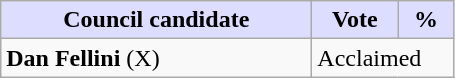<table class="wikitable">
<tr>
<th style="background:#ddf; width:200px;">Council candidate</th>
<th style="background:#ddf; width:50px;">Vote</th>
<th style="background:#ddf; width:30px;">%</th>
</tr>
<tr>
<td><strong>Dan Fellini</strong> (X)</td>
<td colspan="2">Acclaimed</td>
</tr>
</table>
